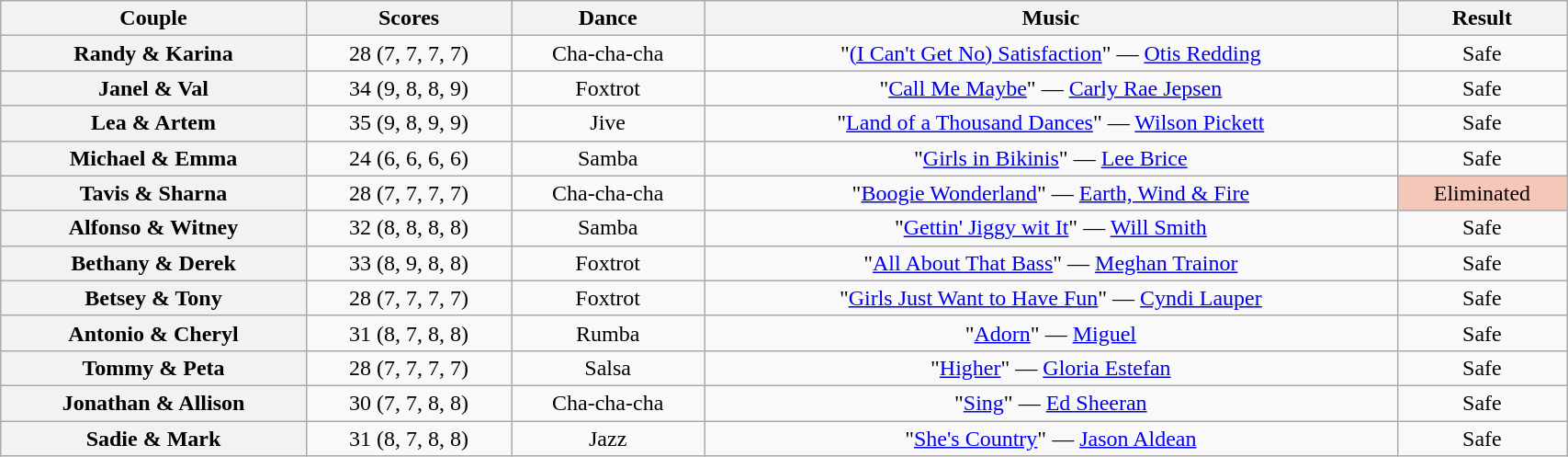<table class="wikitable sortable" style="text-align:center; width:90%">
<tr>
<th scope="col">Couple</th>
<th scope="col">Scores</th>
<th scope="col" class="unsortable">Dance</th>
<th scope="col" class="unsortable">Music</th>
<th scope="col" class="unsortable">Result</th>
</tr>
<tr>
<th scope="row">Randy & Karina</th>
<td>28 (7, 7, 7, 7)</td>
<td>Cha-cha-cha</td>
<td>"<a href='#'>(I Can't Get No) Satisfaction</a>" — <a href='#'>Otis Redding</a></td>
<td>Safe</td>
</tr>
<tr>
<th scope="row">Janel & Val</th>
<td>34 (9, 8, 8, 9)</td>
<td>Foxtrot</td>
<td>"<a href='#'>Call Me Maybe</a>" — <a href='#'>Carly Rae Jepsen</a></td>
<td>Safe</td>
</tr>
<tr>
<th scope="row">Lea & Artem</th>
<td>35 (9, 8, 9, 9)</td>
<td>Jive</td>
<td>"<a href='#'>Land of a Thousand Dances</a>" — <a href='#'>Wilson Pickett</a></td>
<td>Safe</td>
</tr>
<tr>
<th scope="row">Michael & Emma</th>
<td>24 (6, 6, 6, 6)</td>
<td>Samba</td>
<td>"<a href='#'>Girls in Bikinis</a>" — <a href='#'>Lee Brice</a></td>
<td>Safe</td>
</tr>
<tr>
<th scope="row">Tavis & Sharna</th>
<td>28 (7, 7, 7, 7)</td>
<td>Cha-cha-cha</td>
<td>"<a href='#'>Boogie Wonderland</a>" — <a href='#'>Earth, Wind & Fire</a></td>
<td bgcolor=f4c7b8>Eliminated</td>
</tr>
<tr>
<th scope="row">Alfonso & Witney</th>
<td>32 (8, 8, 8, 8)</td>
<td>Samba</td>
<td>"<a href='#'>Gettin' Jiggy wit It</a>" — <a href='#'>Will Smith</a></td>
<td>Safe</td>
</tr>
<tr>
<th scope="row">Bethany & Derek</th>
<td>33 (8, 9, 8, 8)</td>
<td>Foxtrot</td>
<td>"<a href='#'>All About That Bass</a>" — <a href='#'>Meghan Trainor</a></td>
<td>Safe</td>
</tr>
<tr>
<th scope="row">Betsey & Tony</th>
<td>28 (7, 7, 7, 7)</td>
<td>Foxtrot</td>
<td>"<a href='#'>Girls Just Want to Have Fun</a>" — <a href='#'>Cyndi Lauper</a></td>
<td>Safe</td>
</tr>
<tr>
<th scope="row">Antonio & Cheryl</th>
<td>31 (8, 7, 8, 8)</td>
<td>Rumba</td>
<td>"<a href='#'>Adorn</a>" — <a href='#'>Miguel</a></td>
<td>Safe</td>
</tr>
<tr>
<th scope="row">Tommy & Peta</th>
<td>28 (7, 7, 7, 7)</td>
<td>Salsa</td>
<td>"<a href='#'>Higher</a>" — <a href='#'>Gloria Estefan</a></td>
<td>Safe</td>
</tr>
<tr>
<th scope="row">Jonathan & Allison</th>
<td>30 (7, 7, 8, 8)</td>
<td>Cha-cha-cha</td>
<td>"<a href='#'>Sing</a>" — <a href='#'>Ed Sheeran</a></td>
<td>Safe</td>
</tr>
<tr>
<th scope="row">Sadie & Mark</th>
<td>31 (8, 7, 8, 8)</td>
<td>Jazz</td>
<td>"<a href='#'>She's Country</a>" — <a href='#'>Jason Aldean</a></td>
<td>Safe</td>
</tr>
</table>
